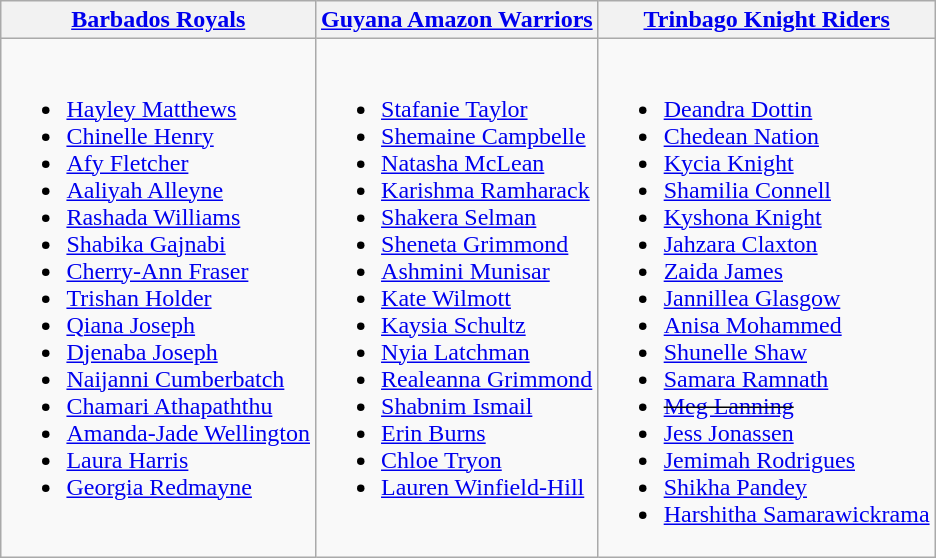<table class="wikitable" style="text-align:left; margin:auto">
<tr>
<th><a href='#'>Barbados Royals</a></th>
<th><a href='#'>Guyana Amazon Warriors</a></th>
<th><a href='#'>Trinbago Knight Riders</a></th>
</tr>
<tr style="vertical-align:top">
<td><br><ul><li><a href='#'>Hayley Matthews</a></li><li><a href='#'>Chinelle Henry</a></li><li><a href='#'>Afy Fletcher</a></li><li><a href='#'>Aaliyah Alleyne</a></li><li><a href='#'>Rashada Williams</a></li><li><a href='#'>Shabika Gajnabi</a></li><li><a href='#'>Cherry-Ann Fraser</a></li><li><a href='#'>Trishan Holder</a></li><li><a href='#'>Qiana Joseph</a></li><li><a href='#'>Djenaba Joseph</a></li><li><a href='#'>Naijanni Cumberbatch</a></li><li><a href='#'>Chamari Athapaththu</a></li><li><a href='#'>Amanda-Jade Wellington</a></li><li><a href='#'>Laura Harris</a></li><li><a href='#'>Georgia Redmayne</a></li></ul></td>
<td><br><ul><li><a href='#'>Stafanie Taylor</a></li><li><a href='#'>Shemaine Campbelle</a></li><li><a href='#'>Natasha McLean</a></li><li><a href='#'>Karishma Ramharack</a></li><li><a href='#'>Shakera Selman</a></li><li><a href='#'>Sheneta Grimmond</a></li><li><a href='#'>Ashmini Munisar</a></li><li><a href='#'>Kate Wilmott</a></li><li><a href='#'>Kaysia Schultz</a></li><li><a href='#'>Nyia Latchman</a></li><li><a href='#'>Realeanna Grimmond</a></li><li><a href='#'>Shabnim Ismail</a></li><li><a href='#'>Erin Burns</a></li><li><a href='#'>Chloe Tryon</a></li><li><a href='#'>Lauren Winfield-Hill</a></li></ul></td>
<td><br><ul><li><a href='#'>Deandra Dottin</a></li><li><a href='#'>Chedean Nation</a></li><li><a href='#'>Kycia Knight</a></li><li><a href='#'>Shamilia Connell</a></li><li><a href='#'>Kyshona Knight</a></li><li><a href='#'>Jahzara Claxton</a></li><li><a href='#'>Zaida James</a></li><li><a href='#'>Jannillea Glasgow</a></li><li><a href='#'>Anisa Mohammed</a></li><li><a href='#'>Shunelle Shaw</a></li><li><a href='#'>Samara Ramnath</a></li><li><s> <a href='#'>Meg Lanning</a></s></li><li><a href='#'>Jess Jonassen</a></li><li><a href='#'>Jemimah Rodrigues</a></li><li><a href='#'>Shikha Pandey</a></li><li><a href='#'>Harshitha Samarawickrama</a></li></ul></td>
</tr>
</table>
